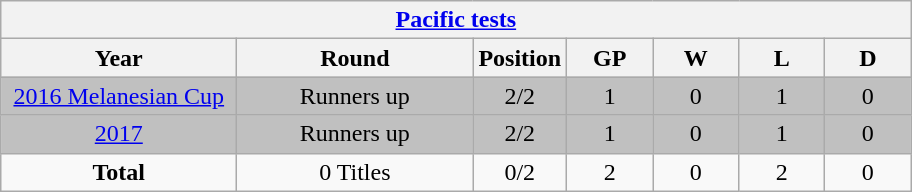<table class="wikitable" style="text-align: center;">
<tr>
<th colspan=9><a href='#'>Pacific tests</a></th>
</tr>
<tr>
<th width=150>Year</th>
<th width=150>Round</th>
<th width=50>Position</th>
<th width=50>GP</th>
<th width=50>W</th>
<th width=50>L</th>
<th width=50>D</th>
</tr>
<tr bgcolor=Silver>
<td><a href='#'>2016 Melanesian Cup</a></td>
<td>Runners up</td>
<td>2/2</td>
<td>1</td>
<td>0</td>
<td>1</td>
<td>0</td>
</tr>
<tr bgcolor=Silver>
<td><a href='#'>2017</a></td>
<td>Runners up</td>
<td>2/2</td>
<td>1</td>
<td>0</td>
<td>1</td>
<td>0</td>
</tr>
<tr>
<td><strong>Total</strong></td>
<td>0 Titles</td>
<td>0/2</td>
<td>2</td>
<td>0</td>
<td>2</td>
<td>0</td>
</tr>
</table>
